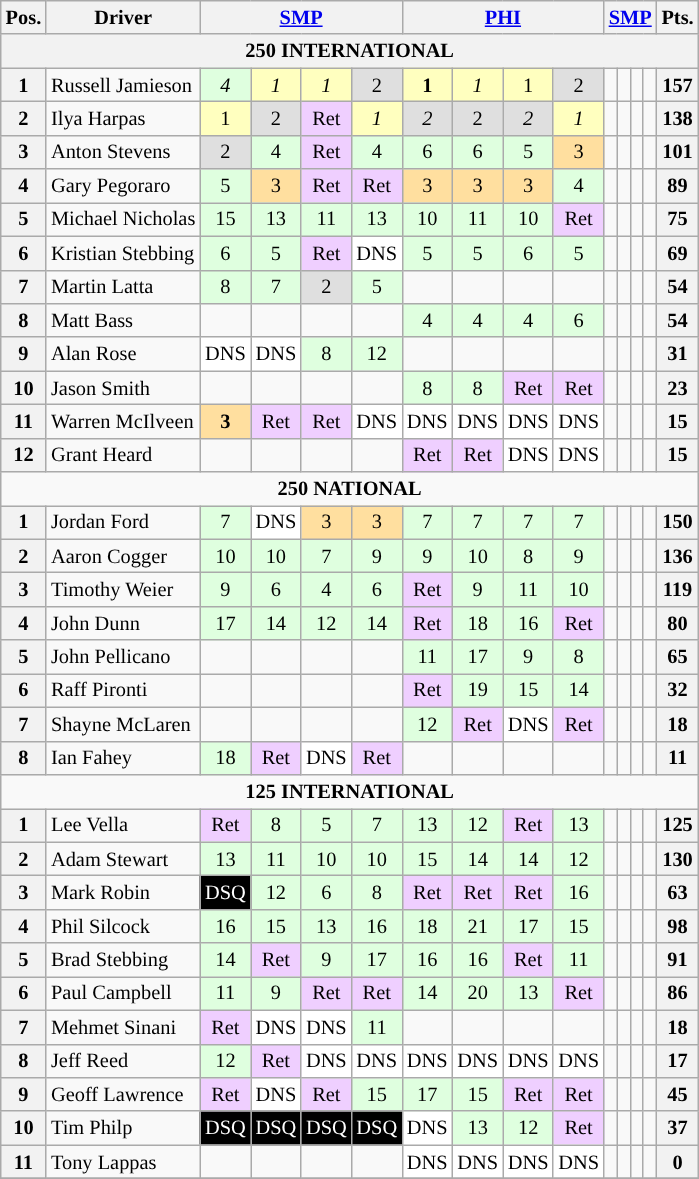<table class="wikitable" style="font-size: 85%; text-align: center;">
<tr>
<th>Pos.</th>
<th>Driver</th>
<th colspan="4"><a href='#'>SMP</a><br></th>
<th colspan="4"><a href='#'>PHI</a><br></th>
<th colspan="4"><a href='#'>SMP</a><br></th>
<th>Pts.</th>
</tr>
<tr>
<th colspan=15><strong>250 INTERNATIONAL</strong></th>
</tr>
<tr>
<th>1</th>
<td align="left">Russell Jamieson</td>
<td style="background:#dfffdf;"><em>4</em></td>
<td style="background:#ffffbf;"><em>1</em></td>
<td style="background:#ffffbf;"><em>1</em></td>
<td style="background:#dfdfdf;">2</td>
<td style="background:#ffffbf;"><strong>1</strong></td>
<td style="background:#ffffbf;"><em>1</em></td>
<td style="background:#ffffbf;">1</td>
<td style="background:#dfdfdf;">2</td>
<td></td>
<td></td>
<td></td>
<td></td>
<th>157</th>
</tr>
<tr>
<th>2</th>
<td align="left">Ilya Harpas</td>
<td style="background:#ffffbf;">1</td>
<td style="background:#dfdfdf;">2</td>
<td style="background:#efcfff;">Ret</td>
<td style="background:#ffffbf;"><em>1</em></td>
<td style="background:#dfdfdf;"><em>2</em></td>
<td style="background:#dfdfdf;">2</td>
<td style="background:#dfdfdf;"><em>2</em></td>
<td style="background:#ffffbf;"><em>1</em></td>
<td></td>
<td></td>
<td></td>
<td></td>
<th>138</th>
</tr>
<tr>
<th>3</th>
<td align="left">Anton Stevens</td>
<td style="background:#dfdfdf;">2</td>
<td style="background:#dfffdf;">4</td>
<td style="background:#efcfff;">Ret</td>
<td style="background:#dfffdf;">4</td>
<td style="background:#dfffdf;">6</td>
<td style="background:#dfffdf;">6</td>
<td style="background:#dfffdf;">5</td>
<td style="background:#ffdf9f;">3</td>
<td></td>
<td></td>
<td></td>
<td></td>
<th>101</th>
</tr>
<tr>
<th>4</th>
<td align="left">Gary Pegoraro</td>
<td style="background:#dfffdf;">5</td>
<td style="background:#ffdf9f;">3</td>
<td style="background:#efcfff;">Ret</td>
<td style="background:#efcfff;">Ret</td>
<td style="background:#ffdf9f;">3</td>
<td style="background:#ffdf9f;">3</td>
<td style="background:#ffdf9f;">3</td>
<td style="background:#dfffdf;">4</td>
<td></td>
<td></td>
<td></td>
<td></td>
<th>89</th>
</tr>
<tr>
<th>5</th>
<td align="left">Michael Nicholas</td>
<td style="background:#dfffdf;">15</td>
<td style="background:#dfffdf;">13</td>
<td style="background:#dfffdf;">11</td>
<td style="background:#dfffdf;">13</td>
<td style="background:#dfffdf;">10</td>
<td style="background:#dfffdf;">11</td>
<td style="background:#dfffdf;">10</td>
<td style="background:#efcfff;">Ret</td>
<td></td>
<td></td>
<td></td>
<td></td>
<th>75</th>
</tr>
<tr>
<th>6</th>
<td align="left">Kristian Stebbing</td>
<td style="background:#dfffdf;">6</td>
<td style="background:#dfffdf;">5</td>
<td style="background:#efcfff;">Ret</td>
<td style="background:#ffffff;">DNS</td>
<td style="background:#dfffdf;">5</td>
<td style="background:#dfffdf;">5</td>
<td style="background:#dfffdf;">6</td>
<td style="background:#dfffdf;">5</td>
<td></td>
<td></td>
<td></td>
<td></td>
<th>69</th>
</tr>
<tr>
<th>7</th>
<td align="left">Martin Latta</td>
<td style="background:#dfffdf;">8</td>
<td style="background:#dfffdf;">7</td>
<td style="background:#dfdfdf;">2</td>
<td style="background:#dfffdf;">5</td>
<td></td>
<td></td>
<td></td>
<td></td>
<td></td>
<td></td>
<td></td>
<td></td>
<th>54</th>
</tr>
<tr>
<th>8</th>
<td align="left">Matt Bass</td>
<td></td>
<td></td>
<td></td>
<td></td>
<td style="background:#dfffdf;">4</td>
<td style="background:#dfffdf;">4</td>
<td style="background:#dfffdf;">4</td>
<td style="background:#dfffdf;">6</td>
<td></td>
<td></td>
<td></td>
<td></td>
<th>54</th>
</tr>
<tr>
<th>9</th>
<td align="left">Alan Rose</td>
<td style="background:#ffffff;">DNS</td>
<td style="background:#ffffff;">DNS</td>
<td style="background:#dfffdf;">8</td>
<td style="background:#dfffdf;">12</td>
<td></td>
<td></td>
<td></td>
<td></td>
<td></td>
<td></td>
<td></td>
<td></td>
<th>31</th>
</tr>
<tr>
<th>10</th>
<td align="left">Jason Smith</td>
<td></td>
<td></td>
<td></td>
<td></td>
<td style="background:#dfffdf;">8</td>
<td style="background:#dfffdf;">8</td>
<td style="background:#efcfff;">Ret</td>
<td style="background:#efcfff;">Ret</td>
<td></td>
<td></td>
<td></td>
<td></td>
<th>23</th>
</tr>
<tr>
<th>11</th>
<td align="left">Warren McIlveen</td>
<td style="background:#ffdf9f;"><strong>3</strong></td>
<td style="background:#efcfff;">Ret</td>
<td style="background:#efcfff;">Ret</td>
<td style="background:#ffffff;">DNS</td>
<td style="background:#ffffff;">DNS</td>
<td style="background:#ffffff;">DNS</td>
<td style="background:#ffffff;">DNS</td>
<td style="background:#ffffff;">DNS</td>
<td></td>
<td></td>
<td></td>
<td></td>
<th>15</th>
</tr>
<tr>
<th>12</th>
<td align="left">Grant Heard</td>
<td></td>
<td></td>
<td></td>
<td></td>
<td style="background:#efcfff;">Ret</td>
<td style="background:#efcfff;">Ret</td>
<td style="background:#ffffff;">DNS</td>
<td style="background:#ffffff;">DNS</td>
<td></td>
<td></td>
<td></td>
<td></td>
<th>15</th>
</tr>
<tr>
<td colspan=15><strong>250 NATIONAL</strong></td>
</tr>
<tr>
<th>1</th>
<td align="left">Jordan Ford</td>
<td style="background:#dfffdf;">7</td>
<td style="background:#ffffff;">DNS</td>
<td style="background:#ffdf9f;">3</td>
<td style="background:#ffdf9f;">3</td>
<td style="background:#dfffdf;">7</td>
<td style="background:#dfffdf;">7</td>
<td style="background:#dfffdf;">7</td>
<td style="background:#dfffdf;">7</td>
<td></td>
<td></td>
<td></td>
<td></td>
<th>150</th>
</tr>
<tr>
<th>2</th>
<td align="left">Aaron Cogger</td>
<td style="background:#dfffdf;">10</td>
<td style="background:#dfffdf;">10</td>
<td style="background:#dfffdf;">7</td>
<td style="background:#dfffdf;">9</td>
<td style="background:#dfffdf;">9</td>
<td style="background:#dfffdf;">10</td>
<td style="background:#dfffdf;">8</td>
<td style="background:#dfffdf;">9</td>
<td></td>
<td></td>
<td></td>
<td></td>
<th>136</th>
</tr>
<tr>
<th>3</th>
<td align="left">Timothy Weier</td>
<td style="background:#dfffdf;">9</td>
<td style="background:#dfffdf;">6</td>
<td style="background:#dfffdf;">4</td>
<td style="background:#dfffdf;">6</td>
<td style="background:#efcfff;">Ret</td>
<td style="background:#dfffdf;">9</td>
<td style="background:#dfffdf;">11</td>
<td style="background:#dfffdf;">10</td>
<td></td>
<td></td>
<td></td>
<td></td>
<th>119</th>
</tr>
<tr>
<th>4</th>
<td align="left">John Dunn</td>
<td style="background:#dfffdf;">17</td>
<td style="background:#dfffdf;">14</td>
<td style="background:#dfffdf;">12</td>
<td style="background:#dfffdf;">14</td>
<td style="background:#efcfff;">Ret</td>
<td style="background:#dfffdf;">18</td>
<td style="background:#dfffdf;">16</td>
<td style="background:#efcfff;">Ret</td>
<td></td>
<td></td>
<td></td>
<td></td>
<th>80</th>
</tr>
<tr>
<th>5</th>
<td align="left">John Pellicano</td>
<td></td>
<td></td>
<td></td>
<td></td>
<td style="background:#dfffdf;">11</td>
<td style="background:#dfffdf;">17</td>
<td style="background:#dfffdf;">9</td>
<td style="background:#dfffdf;">8</td>
<td></td>
<td></td>
<td></td>
<td></td>
<th>65</th>
</tr>
<tr>
<th>6</th>
<td align="left">Raff Pironti</td>
<td></td>
<td></td>
<td></td>
<td></td>
<td style="background:#efcfff;">Ret</td>
<td style="background:#dfffdf;">19</td>
<td style="background:#dfffdf;">15</td>
<td style="background:#dfffdf;">14</td>
<td></td>
<td></td>
<td></td>
<td></td>
<th>32</th>
</tr>
<tr>
<th>7</th>
<td align="left">Shayne McLaren</td>
<td></td>
<td></td>
<td></td>
<td></td>
<td style="background:#dfffdf;">12</td>
<td style="background:#efcfff;">Ret</td>
<td style="background:#ffffff;">DNS</td>
<td style="background:#efcfff;">Ret</td>
<td></td>
<td></td>
<td></td>
<td></td>
<th>18</th>
</tr>
<tr>
<th>8</th>
<td align="left">Ian Fahey</td>
<td style="background:#dfffdf;">18</td>
<td style="background:#efcfff;">Ret</td>
<td style="background:#ffffff;">DNS</td>
<td style="background:#efcfff;">Ret</td>
<td></td>
<td></td>
<td></td>
<td></td>
<td></td>
<td></td>
<td></td>
<td></td>
<th>11</th>
</tr>
<tr>
<td colspan=15><strong>125 INTERNATIONAL</strong></td>
</tr>
<tr>
<th>1</th>
<td align="left">Lee Vella</td>
<td style="background:#efcfff;">Ret</td>
<td style="background:#dfffdf;">8</td>
<td style="background:#dfffdf;">5</td>
<td style="background:#dfffdf;">7</td>
<td style="background:#dfffdf;">13</td>
<td style="background:#dfffdf;">12</td>
<td style="background:#efcfff;">Ret</td>
<td style="background:#dfffdf;">13</td>
<td></td>
<td></td>
<td></td>
<td></td>
<th>125</th>
</tr>
<tr>
<th>2</th>
<td align="left">Adam Stewart</td>
<td style="background:#dfffdf;">13</td>
<td style="background:#dfffdf;">11</td>
<td style="background:#dfffdf;">10</td>
<td style="background:#dfffdf;">10</td>
<td style="background:#dfffdf;">15</td>
<td style="background:#dfffdf;">14</td>
<td style="background:#dfffdf;">14</td>
<td style="background:#dfffdf;">12</td>
<td></td>
<td></td>
<td></td>
<td></td>
<th>130</th>
</tr>
<tr>
<th>3</th>
<td align="left">Mark Robin</td>
<td style="background:#000000; color:white;">DSQ</td>
<td style="background:#dfffdf;">12</td>
<td style="background:#dfffdf;">6</td>
<td style="background:#dfffdf;">8</td>
<td style="background:#efcfff;">Ret</td>
<td style="background:#efcfff;">Ret</td>
<td style="background:#efcfff;">Ret</td>
<td style="background:#dfffdf;">16</td>
<td></td>
<td></td>
<td></td>
<td></td>
<th>63</th>
</tr>
<tr>
<th>4</th>
<td align="left">Phil Silcock</td>
<td style="background:#dfffdf;">16</td>
<td style="background:#dfffdf;">15</td>
<td style="background:#dfffdf;">13</td>
<td style="background:#dfffdf;">16</td>
<td style="background:#dfffdf;">18</td>
<td style="background:#dfffdf;">21</td>
<td style="background:#dfffdf;">17</td>
<td style="background:#dfffdf;">15</td>
<td></td>
<td></td>
<td></td>
<td></td>
<th>98</th>
</tr>
<tr>
<th>5</th>
<td align="left">Brad Stebbing</td>
<td style="background:#dfffdf;">14</td>
<td style="background:#efcfff;">Ret</td>
<td style="background:#dfffdf;">9</td>
<td style="background:#dfffdf;">17</td>
<td style="background:#dfffdf;">16</td>
<td style="background:#dfffdf;">16</td>
<td style="background:#efcfff;">Ret</td>
<td style="background:#dfffdf;">11</td>
<td></td>
<td></td>
<td></td>
<td></td>
<th>91</th>
</tr>
<tr>
<th>6</th>
<td align="left">Paul Campbell</td>
<td style="background:#dfffdf;">11</td>
<td style="background:#dfffdf;">9</td>
<td style="background:#efcfff;">Ret</td>
<td style="background:#efcfff;">Ret</td>
<td style="background:#dfffdf;">14</td>
<td style="background:#dfffdf;">20</td>
<td style="background:#dfffdf;">13</td>
<td style="background:#efcfff;">Ret</td>
<td></td>
<td></td>
<td></td>
<td></td>
<th>86</th>
</tr>
<tr>
<th>7</th>
<td align="left">Mehmet Sinani</td>
<td style="background:#efcfff;">Ret</td>
<td style="background:#ffffff;">DNS</td>
<td style="background:#ffffff;">DNS</td>
<td style="background:#dfffdf;">11</td>
<td></td>
<td></td>
<td></td>
<td></td>
<td></td>
<td></td>
<td></td>
<td></td>
<th>18</th>
</tr>
<tr>
<th>8</th>
<td align="left">Jeff Reed</td>
<td style="background:#dfffdf;">12</td>
<td style="background:#efcfff;">Ret</td>
<td style="background:#ffffff;">DNS</td>
<td style="background:#ffffff;">DNS</td>
<td style="background:#ffffff;">DNS</td>
<td style="background:#ffffff;">DNS</td>
<td style="background:#ffffff;">DNS</td>
<td style="background:#ffffff;">DNS</td>
<td></td>
<td></td>
<td></td>
<td></td>
<th>17</th>
</tr>
<tr>
<th>9</th>
<td align="left">Geoff Lawrence</td>
<td style="background:#efcfff;">Ret</td>
<td style="background:#ffffff;">DNS</td>
<td style="background:#efcfff;">Ret</td>
<td style="background:#dfffdf;">15</td>
<td style="background:#dfffdf;">17</td>
<td style="background:#dfffdf;">15</td>
<td style="background:#efcfff;">Ret</td>
<td style="background:#efcfff;">Ret</td>
<td></td>
<td></td>
<td></td>
<td></td>
<th>45</th>
</tr>
<tr>
<th>10</th>
<td align="left">Tim Philp</td>
<td style="background:#000000; color:white;">DSQ</td>
<td style="background:#000000; color:white;">DSQ</td>
<td style="background:#000000; color:white;">DSQ</td>
<td style="background:#000000; color:white;">DSQ</td>
<td style="background:#ffffff;">DNS</td>
<td style="background:#dfffdf;">13</td>
<td style="background:#dfffdf;">12</td>
<td style="background:#efcfff;">Ret</td>
<td></td>
<td></td>
<td></td>
<td></td>
<th>37</th>
</tr>
<tr>
<th>11</th>
<td align="left">Tony Lappas</td>
<td></td>
<td></td>
<td></td>
<td></td>
<td style="background:#ffffff;">DNS</td>
<td style="background:#ffffff;">DNS</td>
<td style="background:#ffffff;">DNS</td>
<td style="background:#ffffff;">DNS</td>
<td></td>
<td></td>
<td></td>
<td></td>
<th>0</th>
</tr>
<tr>
</tr>
</table>
